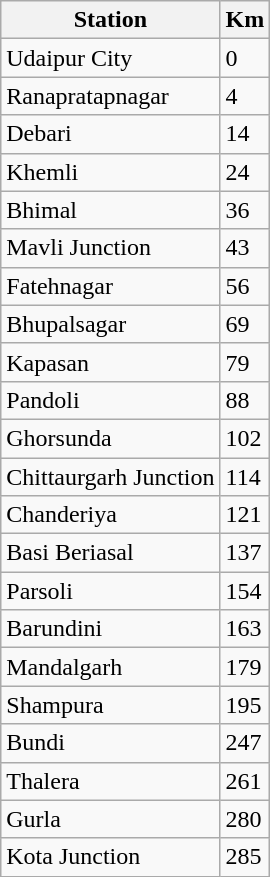<table class="wikitable">
<tr>
<th>Station</th>
<th>Km</th>
</tr>
<tr>
<td>Udaipur City</td>
<td>0</td>
</tr>
<tr>
<td>Ranapratapnagar</td>
<td>4</td>
</tr>
<tr>
<td>Debari</td>
<td>14</td>
</tr>
<tr>
<td>Khemli</td>
<td>24</td>
</tr>
<tr>
<td>Bhimal</td>
<td>36</td>
</tr>
<tr>
<td>Mavli Junction</td>
<td>43</td>
</tr>
<tr>
<td>Fatehnagar</td>
<td>56</td>
</tr>
<tr>
<td>Bhupalsagar</td>
<td>69</td>
</tr>
<tr>
<td>Kapasan</td>
<td>79</td>
</tr>
<tr>
<td>Pandoli</td>
<td>88</td>
</tr>
<tr>
<td>Ghorsunda</td>
<td>102</td>
</tr>
<tr>
<td>Chittaurgarh Junction</td>
<td>114</td>
</tr>
<tr>
<td>Chanderiya</td>
<td>121</td>
</tr>
<tr>
<td>Basi Beriasal</td>
<td>137</td>
</tr>
<tr>
<td>Parsoli</td>
<td>154</td>
</tr>
<tr>
<td>Barundini</td>
<td>163</td>
</tr>
<tr>
<td>Mandalgarh</td>
<td>179</td>
</tr>
<tr>
<td>Shampura</td>
<td>195</td>
</tr>
<tr>
<td>Bundi</td>
<td>247</td>
</tr>
<tr>
<td>Thalera</td>
<td>261</td>
</tr>
<tr>
<td>Gurla</td>
<td>280</td>
</tr>
<tr>
<td>Kota Junction</td>
<td>285</td>
</tr>
</table>
